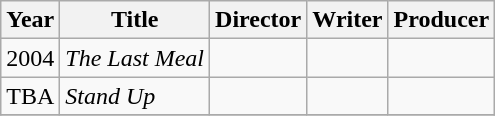<table class="wikitable">
<tr>
<th>Year</th>
<th>Title</th>
<th>Director</th>
<th>Writer</th>
<th>Producer</th>
</tr>
<tr>
<td>2004</td>
<td><em>The Last Meal</em></td>
<td></td>
<td></td>
<td></td>
</tr>
<tr>
<td>TBA</td>
<td><em>Stand Up</em></td>
<td></td>
<td></td>
<td></td>
</tr>
<tr>
</tr>
</table>
